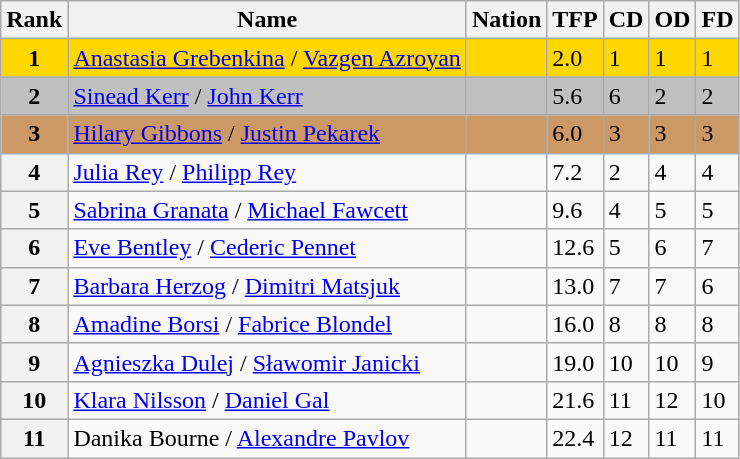<table class="wikitable">
<tr>
<th>Rank</th>
<th>Name</th>
<th>Nation</th>
<th>TFP</th>
<th>CD</th>
<th>OD</th>
<th>FD</th>
</tr>
<tr bgcolor="gold">
<td align="center"><strong>1</strong></td>
<td><a href='#'>Anastasia Grebenkina</a> / <a href='#'>Vazgen Azroyan</a></td>
<td></td>
<td>2.0</td>
<td>1</td>
<td>1</td>
<td>1</td>
</tr>
<tr bgcolor="silver">
<td align="center"><strong>2</strong></td>
<td><a href='#'>Sinead Kerr</a> / <a href='#'>John Kerr</a></td>
<td></td>
<td>5.6</td>
<td>6</td>
<td>2</td>
<td>2</td>
</tr>
<tr bgcolor="cc9966">
<td align="center"><strong>3</strong></td>
<td><a href='#'>Hilary Gibbons</a> / <a href='#'>Justin Pekarek</a></td>
<td></td>
<td>6.0</td>
<td>3</td>
<td>3</td>
<td>3</td>
</tr>
<tr>
<th>4</th>
<td><a href='#'>Julia Rey</a> / <a href='#'>Philipp Rey</a></td>
<td></td>
<td>7.2</td>
<td>2</td>
<td>4</td>
<td>4</td>
</tr>
<tr>
<th>5</th>
<td><a href='#'>Sabrina Granata</a> / <a href='#'>Michael Fawcett</a></td>
<td></td>
<td>9.6</td>
<td>4</td>
<td>5</td>
<td>5</td>
</tr>
<tr>
<th>6</th>
<td><a href='#'>Eve Bentley</a> / <a href='#'>Cederic Pennet</a></td>
<td></td>
<td>12.6</td>
<td>5</td>
<td>6</td>
<td>7</td>
</tr>
<tr>
<th>7</th>
<td><a href='#'>Barbara Herzog</a> / <a href='#'>Dimitri Matsjuk</a></td>
<td></td>
<td>13.0</td>
<td>7</td>
<td>7</td>
<td>6</td>
</tr>
<tr>
<th>8</th>
<td><a href='#'>Amadine Borsi</a> / <a href='#'>Fabrice Blondel</a></td>
<td></td>
<td>16.0</td>
<td>8</td>
<td>8</td>
<td>8</td>
</tr>
<tr>
<th>9</th>
<td><a href='#'>Agnieszka Dulej</a> / <a href='#'>Sławomir Janicki</a></td>
<td></td>
<td>19.0</td>
<td>10</td>
<td>10</td>
<td>9</td>
</tr>
<tr>
<th>10</th>
<td><a href='#'>Klara Nilsson</a> / <a href='#'>Daniel Gal</a></td>
<td></td>
<td>21.6</td>
<td>11</td>
<td>12</td>
<td>10</td>
</tr>
<tr>
<th>11</th>
<td>Danika Bourne / <a href='#'>Alexandre Pavlov</a></td>
<td></td>
<td>22.4</td>
<td>12</td>
<td>11</td>
<td>11</td>
</tr>
</table>
